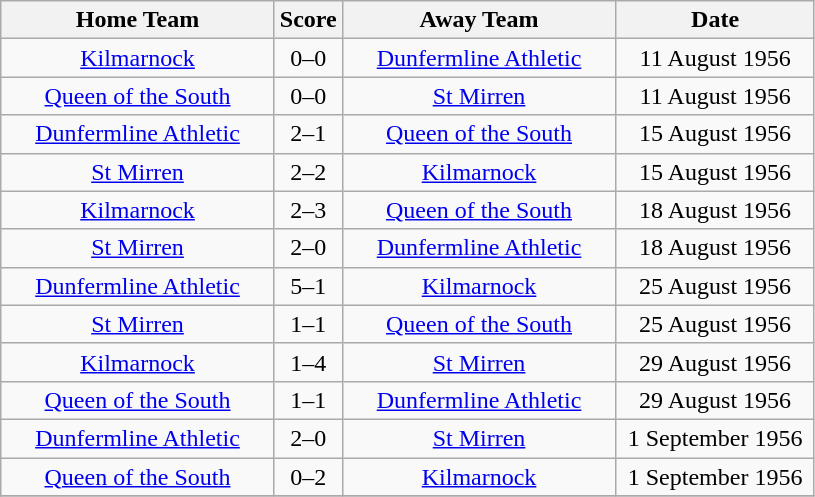<table class="wikitable" style="text-align:center;">
<tr>
<th width=175>Home Team</th>
<th width=20>Score</th>
<th width=175>Away Team</th>
<th width= 125>Date</th>
</tr>
<tr>
<td><a href='#'>Kilmarnock</a></td>
<td>0–0</td>
<td><a href='#'>Dunfermline Athletic</a></td>
<td>11 August 1956</td>
</tr>
<tr>
<td><a href='#'>Queen of the South</a></td>
<td>0–0</td>
<td><a href='#'>St Mirren</a></td>
<td>11 August 1956</td>
</tr>
<tr>
<td><a href='#'>Dunfermline Athletic</a></td>
<td>2–1</td>
<td><a href='#'>Queen of the South</a></td>
<td>15 August 1956</td>
</tr>
<tr>
<td><a href='#'>St Mirren</a></td>
<td>2–2</td>
<td><a href='#'>Kilmarnock</a></td>
<td>15 August 1956</td>
</tr>
<tr>
<td><a href='#'>Kilmarnock</a></td>
<td>2–3</td>
<td><a href='#'>Queen of the South</a></td>
<td>18 August 1956</td>
</tr>
<tr>
<td><a href='#'>St Mirren</a></td>
<td>2–0</td>
<td><a href='#'>Dunfermline Athletic</a></td>
<td>18 August 1956</td>
</tr>
<tr>
<td><a href='#'>Dunfermline Athletic</a></td>
<td>5–1</td>
<td><a href='#'>Kilmarnock</a></td>
<td>25 August 1956</td>
</tr>
<tr>
<td><a href='#'>St Mirren</a></td>
<td>1–1</td>
<td><a href='#'>Queen of the South</a></td>
<td>25 August 1956</td>
</tr>
<tr>
<td><a href='#'>Kilmarnock</a></td>
<td>1–4</td>
<td><a href='#'>St Mirren</a></td>
<td>29 August 1956</td>
</tr>
<tr>
<td><a href='#'>Queen of the South</a></td>
<td>1–1</td>
<td><a href='#'>Dunfermline Athletic</a></td>
<td>29 August 1956</td>
</tr>
<tr>
<td><a href='#'>Dunfermline Athletic</a></td>
<td>2–0</td>
<td><a href='#'>St Mirren</a></td>
<td>1 September 1956</td>
</tr>
<tr>
<td><a href='#'>Queen of the South</a></td>
<td>0–2</td>
<td><a href='#'>Kilmarnock</a></td>
<td>1 September 1956</td>
</tr>
<tr>
</tr>
</table>
